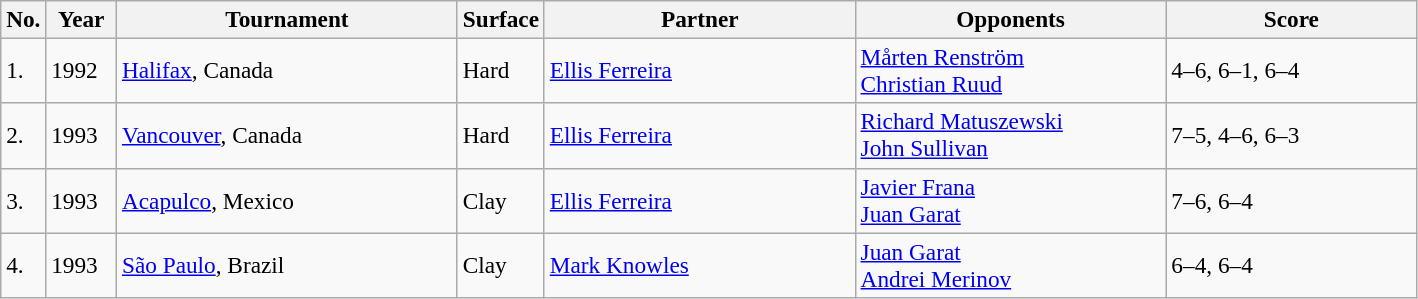<table class="sortable wikitable" style=font-size:97%>
<tr>
<th style="width:20px" class="unsortable">No.</th>
<th style="width:40px">Year</th>
<th style="width:220px">Tournament</th>
<th style="width:50px">Surface</th>
<th style="width:200px">Partner</th>
<th style="width:200px">Opponents</th>
<th style="width:160px" class="unsortable">Score</th>
</tr>
<tr>
<td>1.</td>
<td>1992</td>
<td><a href='#'>Halifax</a>, Canada</td>
<td>Hard</td>
<td> <a href='#'>Ellis Ferreira</a></td>
<td> <a href='#'>Mårten Renström</a><br> <a href='#'>Christian Ruud</a></td>
<td>4–6, 6–1, 6–4</td>
</tr>
<tr>
<td>2.</td>
<td>1993</td>
<td><a href='#'>Vancouver</a>, Canada</td>
<td>Hard</td>
<td> <a href='#'>Ellis Ferreira</a></td>
<td> <a href='#'>Richard Matuszewski</a><br> <a href='#'>John Sullivan</a></td>
<td>7–5, 4–6, 6–3</td>
</tr>
<tr>
<td>3.</td>
<td>1993</td>
<td><a href='#'>Acapulco</a>, Mexico</td>
<td>Clay</td>
<td> <a href='#'>Ellis Ferreira</a></td>
<td> <a href='#'>Javier Frana</a><br> <a href='#'>Juan Garat</a></td>
<td>7–6, 6–4</td>
</tr>
<tr>
<td>4.</td>
<td>1993</td>
<td><a href='#'>São Paulo</a>, Brazil</td>
<td>Clay</td>
<td> <a href='#'>Mark Knowles</a></td>
<td> <a href='#'>Juan Garat</a><br> <a href='#'>Andrei Merinov</a></td>
<td>6–4, 6–4</td>
</tr>
</table>
